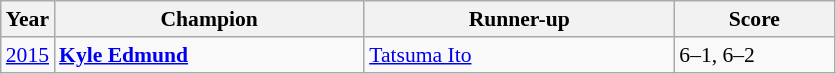<table class="wikitable" style="font-size:90%">
<tr>
<th>Year</th>
<th width="200">Champion</th>
<th width="200">Runner-up</th>
<th width="100">Score</th>
</tr>
<tr>
<td><a href='#'>2015</a></td>
<td> <strong><a href='#'>Kyle Edmund</a></strong></td>
<td> <a href='#'>Tatsuma Ito</a></td>
<td>6–1, 6–2</td>
</tr>
</table>
